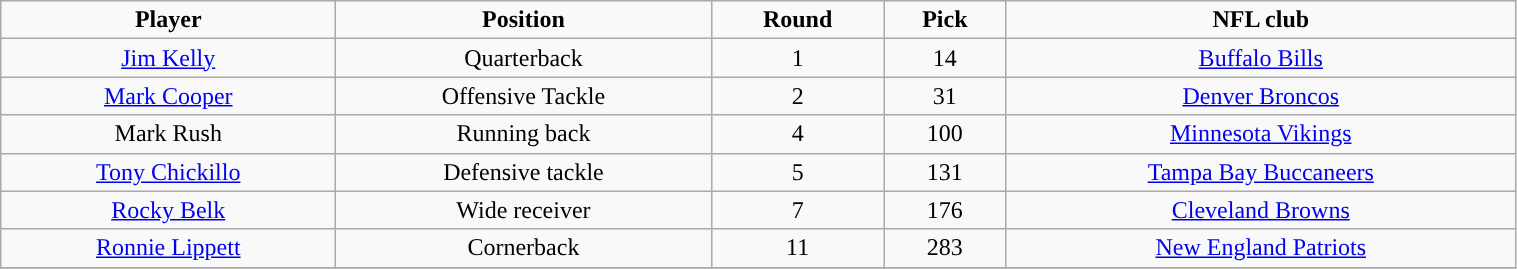<table class="wikitable" width="80%">
<tr align="center">
<td><strong>Player</strong></td>
<td><strong>Position</strong></td>
<td><strong>Round</strong></td>
<td><strong>Pick</strong></td>
<td><strong>NFL club</strong></td>
</tr>
<tr align="center" bgcolor="">
<td><a href='#'>Jim Kelly</a></td>
<td>Quarterback</td>
<td>1</td>
<td>14</td>
<td><a href='#'>Buffalo Bills</a></td>
</tr>
<tr align="center" bgcolor="">
<td><a href='#'>Mark Cooper</a></td>
<td>Offensive Tackle</td>
<td>2</td>
<td>31</td>
<td><a href='#'>Denver Broncos</a></td>
</tr>
<tr align="center" bgcolor="">
<td>Mark Rush</td>
<td>Running back</td>
<td>4</td>
<td>100</td>
<td><a href='#'>Minnesota Vikings</a></td>
</tr>
<tr align="center" bgcolor="">
<td><a href='#'>Tony Chickillo</a></td>
<td>Defensive tackle</td>
<td>5</td>
<td>131</td>
<td><a href='#'>Tampa Bay Buccaneers</a></td>
</tr>
<tr align="center" bgcolor="">
<td><a href='#'>Rocky Belk</a></td>
<td>Wide receiver</td>
<td>7</td>
<td>176</td>
<td><a href='#'>Cleveland Browns</a></td>
</tr>
<tr align="center" bgcolor="">
<td><a href='#'>Ronnie Lippett</a></td>
<td>Cornerback</td>
<td>11</td>
<td>283</td>
<td><a href='#'>New England Patriots</a></td>
</tr>
<tr align="center" bgcolor="">
</tr>
</table>
